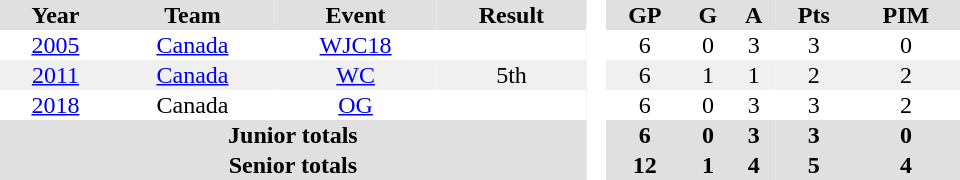<table border="0" cellpadding="1" cellspacing="0" style="text-align:center; width:40em">
<tr ALIGN="center" bgcolor="#e0e0e0">
<th>Year</th>
<th>Team</th>
<th>Event</th>
<th>Result</th>
<th rowspan="99" bgcolor="#ffffff"> </th>
<th>GP</th>
<th>G</th>
<th>A</th>
<th>Pts</th>
<th>PIM</th>
</tr>
<tr>
<td><a href='#'>2005</a></td>
<td><a href='#'>Canada</a></td>
<td><a href='#'>WJC18</a></td>
<td></td>
<td>6</td>
<td>0</td>
<td>3</td>
<td>3</td>
<td>0</td>
</tr>
<tr bgcolor="#f0f0f0">
<td><a href='#'>2011</a></td>
<td><a href='#'>Canada</a></td>
<td><a href='#'>WC</a></td>
<td>5th</td>
<td>6</td>
<td>1</td>
<td>1</td>
<td>2</td>
<td>2</td>
</tr>
<tr>
<td><a href='#'>2018</a></td>
<td>Canada</td>
<td><a href='#'>OG</a></td>
<td></td>
<td>6</td>
<td>0</td>
<td>3</td>
<td>3</td>
<td>2</td>
</tr>
<tr bgcolor="#e0e0e0">
<th colspan="4">Junior totals</th>
<th>6</th>
<th>0</th>
<th>3</th>
<th>3</th>
<th>0</th>
</tr>
<tr bgcolor="#e0e0e0">
<th colspan="4">Senior totals</th>
<th>12</th>
<th>1</th>
<th>4</th>
<th>5</th>
<th>4</th>
</tr>
</table>
